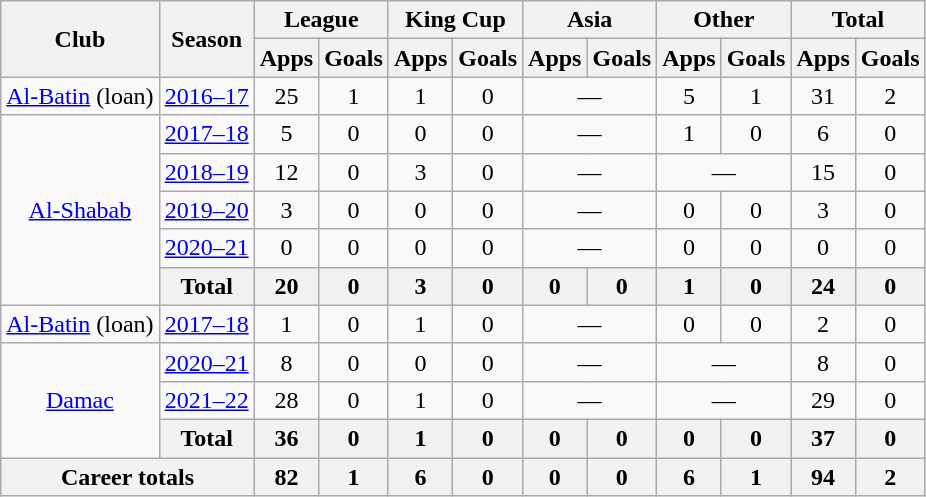<table class="wikitable" style="text-align: center">
<tr>
<th rowspan=2>Club</th>
<th rowspan=2>Season</th>
<th colspan=2>League</th>
<th colspan=2>King Cup</th>
<th colspan=2>Asia</th>
<th colspan=2>Other</th>
<th colspan=2>Total</th>
</tr>
<tr>
<th>Apps</th>
<th>Goals</th>
<th>Apps</th>
<th>Goals</th>
<th>Apps</th>
<th>Goals</th>
<th>Apps</th>
<th>Goals</th>
<th>Apps</th>
<th>Goals</th>
</tr>
<tr>
<td rowspan=1><a href='#'>Al-Batin</a> (loan)</td>
<td><a href='#'>2016–17</a></td>
<td>25</td>
<td>1</td>
<td>1</td>
<td>0</td>
<td colspan=2>—</td>
<td>5</td>
<td>1</td>
<td>31</td>
<td>2</td>
</tr>
<tr>
<td rowspan=5><a href='#'>Al-Shabab</a></td>
<td><a href='#'>2017–18</a></td>
<td>5</td>
<td>0</td>
<td>0</td>
<td>0</td>
<td colspan=2>—</td>
<td>1</td>
<td>0</td>
<td>6</td>
<td>0</td>
</tr>
<tr>
<td><a href='#'>2018–19</a></td>
<td>12</td>
<td>0</td>
<td>3</td>
<td>0</td>
<td colspan=2>—</td>
<td colspan=2>—</td>
<td>15</td>
<td>0</td>
</tr>
<tr>
<td><a href='#'>2019–20</a></td>
<td>3</td>
<td>0</td>
<td>0</td>
<td>0</td>
<td colspan=2>—</td>
<td>0</td>
<td>0</td>
<td>3</td>
<td>0</td>
</tr>
<tr>
<td><a href='#'>2020–21</a></td>
<td>0</td>
<td>0</td>
<td>0</td>
<td>0</td>
<td colspan=2>—</td>
<td>0</td>
<td>0</td>
<td>0</td>
<td>0</td>
</tr>
<tr>
<th>Total</th>
<th>20</th>
<th>0</th>
<th>3</th>
<th>0</th>
<th>0</th>
<th>0</th>
<th>1</th>
<th>0</th>
<th>24</th>
<th>0</th>
</tr>
<tr>
<td rowspan=1><a href='#'>Al-Batin</a> (loan)</td>
<td><a href='#'>2017–18</a></td>
<td>1</td>
<td>0</td>
<td>1</td>
<td>0</td>
<td colspan=2>—</td>
<td>0</td>
<td>0</td>
<td>2</td>
<td>0</td>
</tr>
<tr>
<td rowspan=3><a href='#'>Damac</a></td>
<td><a href='#'>2020–21</a></td>
<td>8</td>
<td>0</td>
<td>0</td>
<td>0</td>
<td colspan=2>—</td>
<td colspan=2>—</td>
<td>8</td>
<td>0</td>
</tr>
<tr>
<td><a href='#'>2021–22</a></td>
<td>28</td>
<td>0</td>
<td>1</td>
<td>0</td>
<td colspan=2>—</td>
<td colspan=2>—</td>
<td>29</td>
<td>0</td>
</tr>
<tr>
<th>Total</th>
<th>36</th>
<th>0</th>
<th>1</th>
<th>0</th>
<th>0</th>
<th>0</th>
<th>0</th>
<th>0</th>
<th>37</th>
<th>0</th>
</tr>
<tr>
<th colspan=2>Career totals</th>
<th>82</th>
<th>1</th>
<th>6</th>
<th>0</th>
<th>0</th>
<th>0</th>
<th>6</th>
<th>1</th>
<th>94</th>
<th>2</th>
</tr>
</table>
